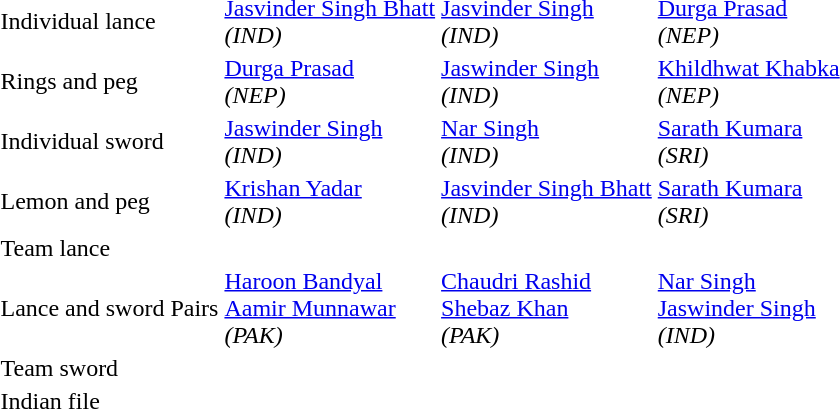<table>
<tr>
<td>Individual lance</td>
<td><a href='#'>Jasvinder Singh Bhatt</a><br><em> (IND)</em></td>
<td><a href='#'>Jasvinder Singh</a><br><em> (IND)</em></td>
<td><a href='#'>Durga Prasad</a><br><em> (NEP)</em></td>
</tr>
<tr>
<td>Rings and peg</td>
<td><a href='#'>Durga Prasad</a><br><em> (NEP)</em></td>
<td><a href='#'>Jaswinder Singh</a><br><em> (IND)</em></td>
<td><a href='#'>Khildhwat Khabka</a><br><em> (NEP)</em></td>
</tr>
<tr>
<td>Individual sword</td>
<td><a href='#'>Jaswinder Singh</a><br><em> (IND)</em></td>
<td><a href='#'>Nar Singh</a><br><em> (IND)</em></td>
<td><a href='#'>Sarath Kumara</a><br><em> (SRI)</em></td>
</tr>
<tr>
<td>Lemon and peg</td>
<td><a href='#'>Krishan Yadar</a><br><em> (IND)</em></td>
<td><a href='#'>Jasvinder Singh Bhatt</a><br><em> (IND)</em></td>
<td><a href='#'>Sarath Kumara</a><br><em> (SRI)</em></td>
</tr>
<tr>
<td>Team lance</td>
<td></td>
<td></td>
<td></td>
</tr>
<tr>
<td>Lance and sword Pairs</td>
<td><a href='#'>Haroon Bandyal</a><br><a href='#'>Aamir Munnawar</a><br><em> (PAK)</em></td>
<td><a href='#'>Chaudri Rashid</a><br><a href='#'>Shebaz Khan</a><br><em> (PAK)</em></td>
<td><a href='#'>Nar Singh</a><br><a href='#'>Jaswinder Singh</a><br><em> (IND)</em></td>
</tr>
<tr>
<td>Team sword</td>
<td></td>
<td></td>
<td></td>
</tr>
<tr>
<td>Indian file</td>
<td></td>
<td></td>
<td></td>
</tr>
</table>
